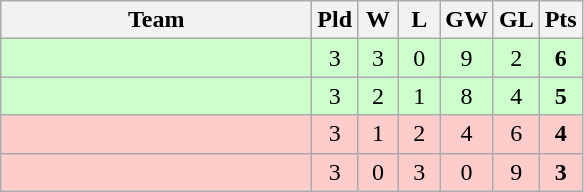<table class="wikitable" style="text-align:center">
<tr>
<th width=200>Team</th>
<th width=20>Pld</th>
<th width=20>W</th>
<th width=20>L</th>
<th width=20>GW</th>
<th width=20>GL</th>
<th width=20>Pts</th>
</tr>
<tr bgcolor="ccffcc">
<td style="text-align:left;"></td>
<td>3</td>
<td>3</td>
<td>0</td>
<td>9</td>
<td>2</td>
<td><strong>6</strong></td>
</tr>
<tr bgcolor="ccffcc">
<td style="text-align:left;"></td>
<td>3</td>
<td>2</td>
<td>1</td>
<td>8</td>
<td>4</td>
<td><strong>5</strong></td>
</tr>
<tr bgcolor="ffcccc">
<td style="text-align:left;"></td>
<td>3</td>
<td>1</td>
<td>2</td>
<td>4</td>
<td>6</td>
<td><strong>4</strong></td>
</tr>
<tr bgcolor="ffcccc">
<td style="text-align:left;"></td>
<td>3</td>
<td>0</td>
<td>3</td>
<td>0</td>
<td>9</td>
<td><strong>3</strong></td>
</tr>
</table>
